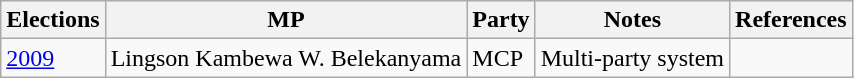<table class="wikitable">
<tr>
<th>Elections</th>
<th>MP</th>
<th>Party</th>
<th>Notes</th>
<th>References</th>
</tr>
<tr>
<td><a href='#'>2009</a></td>
<td>Lingson Kambewa W. Belekanyama</td>
<td>MCP</td>
<td>Multi-party system</td>
<td></td>
</tr>
</table>
